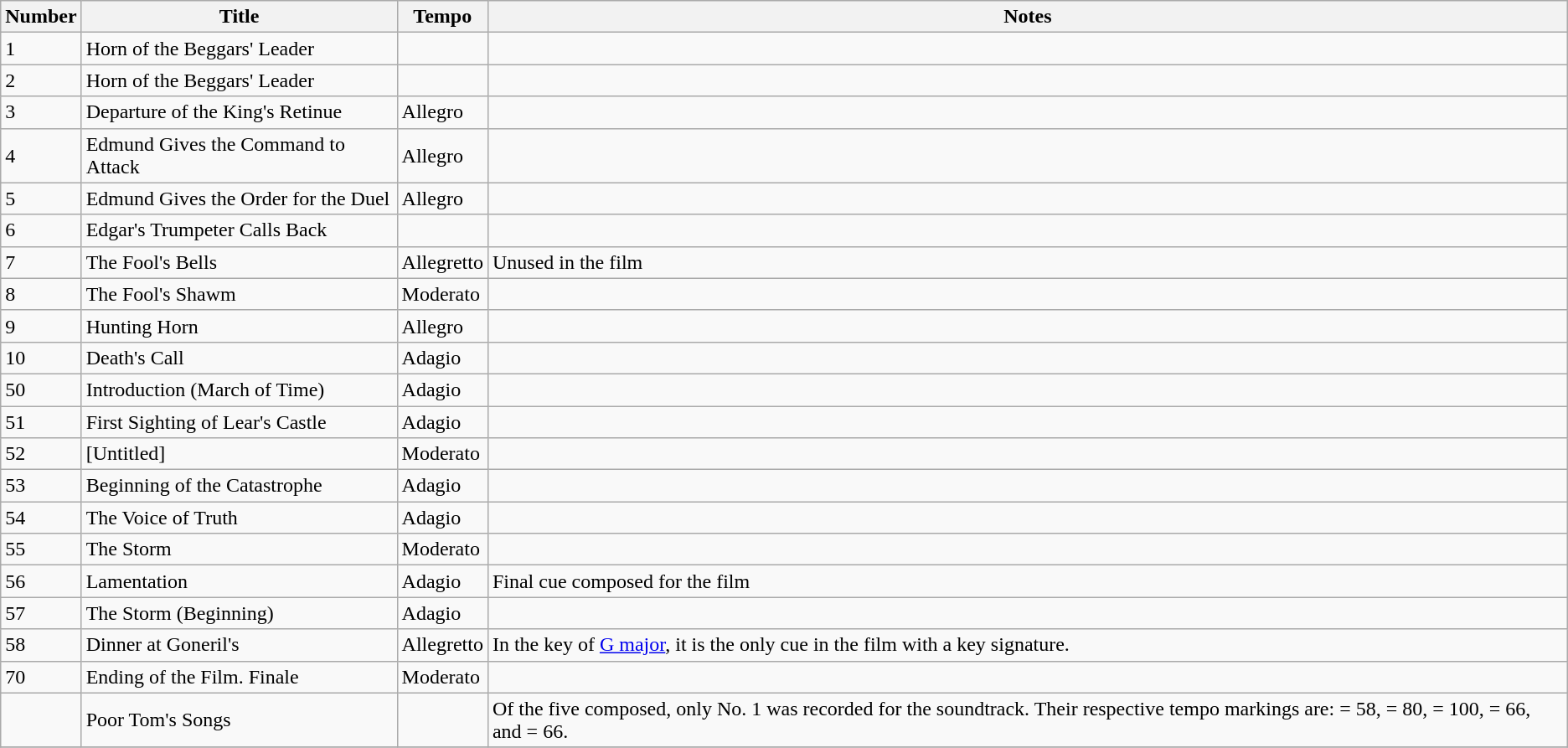<table class="sortable wikitable">
<tr>
<th>Number</th>
<th>Title</th>
<th>Tempo</th>
<th>Notes<br></th>
</tr>
<tr>
<td>1</td>
<td>Horn of the Beggars' Leader</td>
<td></td>
<td></td>
</tr>
<tr>
<td>2</td>
<td>Horn of the Beggars' Leader</td>
<td></td>
<td></td>
</tr>
<tr>
<td>3</td>
<td>Departure of the King's Retinue</td>
<td>Allegro</td>
<td></td>
</tr>
<tr>
<td>4</td>
<td>Edmund Gives the Command to Attack</td>
<td>Allegro</td>
<td></td>
</tr>
<tr>
<td>5</td>
<td>Edmund Gives the Order for the Duel</td>
<td>Allegro</td>
<td></td>
</tr>
<tr>
<td>6</td>
<td>Edgar's Trumpeter Calls Back</td>
<td></td>
<td></td>
</tr>
<tr>
<td>7</td>
<td>The Fool's Bells</td>
<td>Allegretto</td>
<td>Unused in the film</td>
</tr>
<tr>
<td>8</td>
<td>The Fool's Shawm</td>
<td>Moderato</td>
<td></td>
</tr>
<tr>
<td>9</td>
<td>Hunting Horn</td>
<td>Allegro</td>
<td></td>
</tr>
<tr>
<td>10</td>
<td>Death's Call</td>
<td>Adagio</td>
<td></td>
</tr>
<tr>
<td>50</td>
<td>Introduction (March of Time)</td>
<td>Adagio</td>
<td></td>
</tr>
<tr>
<td>51</td>
<td>First Sighting of Lear's Castle</td>
<td>Adagio</td>
<td></td>
</tr>
<tr>
<td>52</td>
<td>[Untitled]</td>
<td>Moderato</td>
<td></td>
</tr>
<tr>
<td>53</td>
<td>Beginning of the Catastrophe</td>
<td>Adagio</td>
<td></td>
</tr>
<tr>
<td>54</td>
<td>The Voice of Truth</td>
<td>Adagio</td>
<td></td>
</tr>
<tr>
<td>55</td>
<td>The Storm</td>
<td>Moderato</td>
<td></td>
</tr>
<tr>
<td>56</td>
<td>Lamentation</td>
<td>Adagio</td>
<td>Final cue composed for the film</td>
</tr>
<tr>
<td>57</td>
<td>The Storm (Beginning)</td>
<td>Adagio</td>
<td></td>
</tr>
<tr>
<td>58</td>
<td>Dinner at Goneril's</td>
<td>Allegretto</td>
<td>In the key of <a href='#'>G major</a>, it is the only cue in the film with a key signature.</td>
</tr>
<tr>
<td>70</td>
<td>Ending of the Film. Finale</td>
<td>Moderato</td>
<td></td>
</tr>
<tr>
<td></td>
<td>Poor Tom's Songs</td>
<td></td>
<td>Of the five composed, only No. 1 was recorded for the soundtrack. Their respective tempo markings are:  = 58,  = 80,  = 100,  = 66, and  = 66.</td>
</tr>
<tr>
</tr>
</table>
